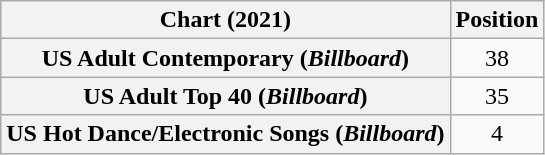<table class="wikitable sortable plainrowheaders" style="text-align:center">
<tr>
<th scope="col">Chart (2021)</th>
<th scope="col">Position</th>
</tr>
<tr>
<th scope="row">US Adult Contemporary (<em>Billboard</em>)</th>
<td>38</td>
</tr>
<tr>
<th scope="row">US Adult Top 40 (<em>Billboard</em>)</th>
<td>35</td>
</tr>
<tr>
<th scope="row">US Hot Dance/Electronic Songs (<em>Billboard</em>)</th>
<td>4</td>
</tr>
</table>
